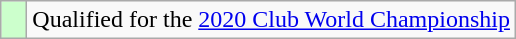<table class="wikitable" style="text-align: left;">
<tr>
<td width=10px bgcolor=#ccffcc></td>
<td>Qualified for the <a href='#'>2020 Club World Championship</a></td>
</tr>
</table>
